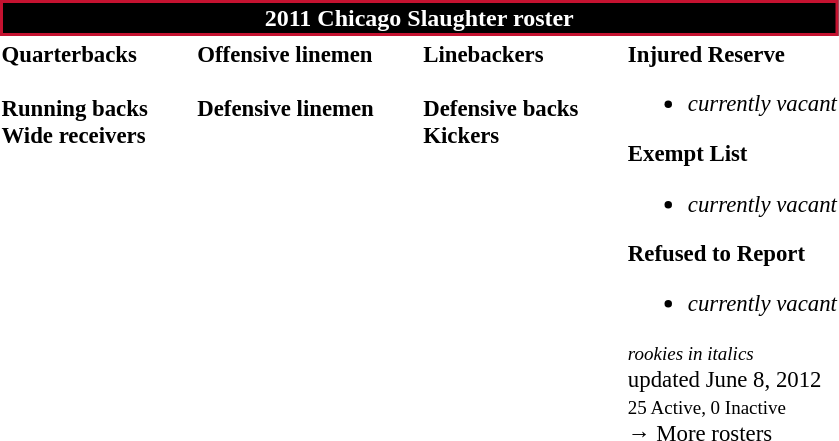<table class="toccolours" style="text-align: left;">
<tr>
<th colspan="7" style="background:#000000; border:2px solid #C41230; color:white; text-align:center;"><strong>2011 Chicago Slaughter roster</strong></th>
</tr>
<tr>
<td style="font-size: 95%;vertical-align:top;"><strong>Quarterbacks</strong><br><br><strong>Running backs</strong>


<br><strong>Wide receivers</strong>



</td>
<td style="width: 25px;"></td>
<td style="font-size: 95%;vertical-align:top;"><strong>Offensive linemen</strong><br>



<br><strong>Defensive linemen</strong>



</td>
<td style="width: 25px;"></td>
<td style="font-size: 95%;vertical-align:top;"><strong>Linebackers</strong><br>
<br><strong>Defensive backs</strong>




<br><strong>Kickers</strong>
</td>
<td style="width: 25px;"></td>
<td style="font-size: 95%;vertical-align:top;"><strong>Injured Reserve</strong><br><ul><li><em>currently vacant</em></li></ul><strong>Exempt List</strong><ul><li><em>currently vacant</em></li></ul><strong>Refused to Report</strong><ul><li><em>currently vacant</em></li></ul><small><em>rookies in italics</em></small><br>
  updated June 8, 2012<br>
<small>25 Active, 0 Inactive</small><br>→ More rosters</td>
</tr>
<tr>
</tr>
</table>
